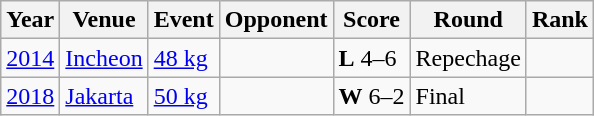<table Class="wikitable sortable">
<tr>
<th>Year</th>
<th>Venue</th>
<th>Event</th>
<th>Opponent</th>
<th>Score</th>
<th>Round</th>
<th>Rank</th>
</tr>
<tr>
<td><a href='#'>2014</a></td>
<td><a href='#'>Incheon</a></td>
<td><a href='#'>48 kg</a></td>
<td></td>
<td><strong>L</strong> 4–6</td>
<td>Repechage</td>
<td></td>
</tr>
<tr>
<td><a href='#'>2018</a></td>
<td><a href='#'>Jakarta</a></td>
<td><a href='#'>50 kg</a></td>
<td></td>
<td><strong>W</strong> 6–2</td>
<td>Final</td>
<td></td>
</tr>
</table>
